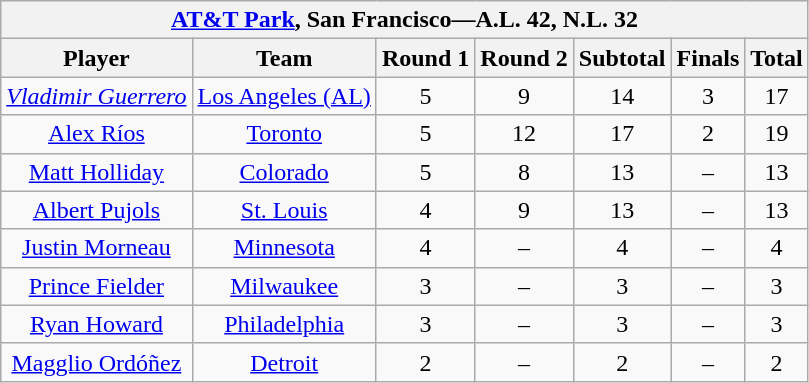<table class="wikitable" style="font-size: 100%; text-align:center;">
<tr>
<th colspan="7"><a href='#'>AT&T Park</a>, San Francisco—A.L. 42, N.L. 32</th>
</tr>
<tr>
<th>Player</th>
<th>Team</th>
<th>Round 1</th>
<th>Round 2</th>
<th>Subtotal</th>
<th>Finals</th>
<th>Total</th>
</tr>
<tr>
<td><em><a href='#'>Vladimir Guerrero</a></em></td>
<td><a href='#'>Los Angeles (AL)</a></td>
<td>5</td>
<td>9</td>
<td>14</td>
<td>3 </td>
<td>17</td>
</tr>
<tr>
<td><a href='#'>Alex Ríos</a></td>
<td><a href='#'>Toronto</a></td>
<td>5</td>
<td>12</td>
<td>17</td>
<td>2</td>
<td>19</td>
</tr>
<tr>
<td><a href='#'>Matt Holliday</a></td>
<td><a href='#'>Colorado</a></td>
<td>5</td>
<td>8</td>
<td>13</td>
<td>–</td>
<td>13</td>
</tr>
<tr>
<td><a href='#'>Albert Pujols</a></td>
<td><a href='#'>St. Louis</a></td>
<td>4 </td>
<td>9</td>
<td>13</td>
<td>–</td>
<td>13</td>
</tr>
<tr>
<td><a href='#'>Justin Morneau</a></td>
<td><a href='#'>Minnesota</a></td>
<td>4</td>
<td>–</td>
<td>4</td>
<td>–</td>
<td>4</td>
</tr>
<tr>
<td><a href='#'>Prince Fielder</a></td>
<td><a href='#'>Milwaukee</a></td>
<td>3</td>
<td>–</td>
<td>3</td>
<td>–</td>
<td>3</td>
</tr>
<tr>
<td><a href='#'>Ryan Howard</a></td>
<td><a href='#'>Philadelphia</a></td>
<td>3</td>
<td>–</td>
<td>3</td>
<td>–</td>
<td>3</td>
</tr>
<tr>
<td><a href='#'>Magglio Ordóñez</a></td>
<td><a href='#'>Detroit</a></td>
<td>2</td>
<td>–</td>
<td>2</td>
<td>–</td>
<td>2</td>
</tr>
</table>
